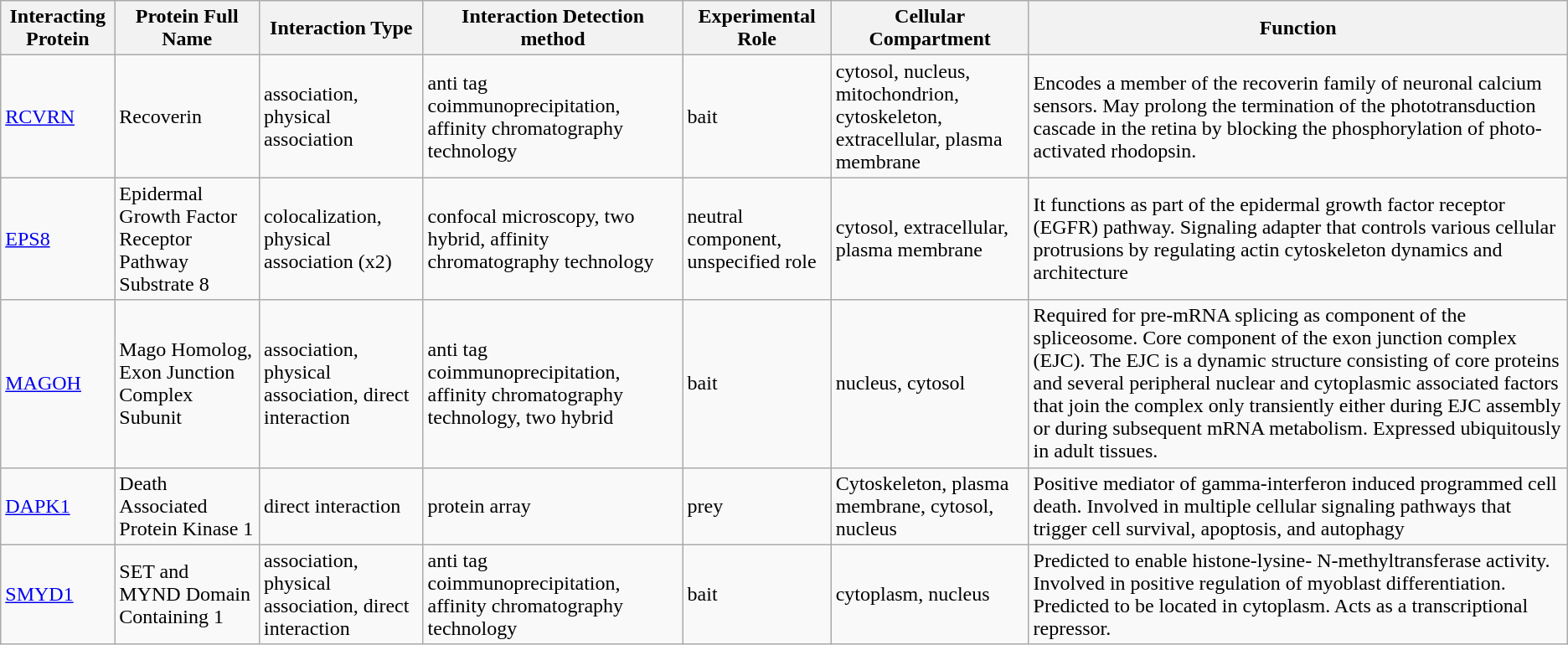<table class="wikitable">
<tr>
<th>Interacting Protein</th>
<th>Protein Full Name</th>
<th>Interaction Type</th>
<th>Interaction Detection method</th>
<th>Experimental Role</th>
<th>Cellular Compartment</th>
<th>Function</th>
</tr>
<tr>
<td><a href='#'>RCVRN</a></td>
<td>Recoverin</td>
<td>association, physical association</td>
<td>anti tag coimmunoprecipitation, affinity chromatography technology</td>
<td>bait</td>
<td>cytosol, nucleus, mitochondrion, cytoskeleton, extracellular, plasma membrane</td>
<td>Encodes a member of the recoverin family of neuronal calcium sensors. May prolong the termination of the phototransduction cascade in the retina by blocking the phosphorylation of photo-activated rhodopsin.</td>
</tr>
<tr>
<td><a href='#'>EPS8</a></td>
<td>Epidermal Growth Factor Receptor Pathway Substrate 8</td>
<td>colocalization, physical association (x2)</td>
<td>confocal microscopy, two hybrid, affinity chromatography technology</td>
<td>neutral component, unspecified role</td>
<td>cytosol, extracellular, plasma membrane</td>
<td>It functions as part of the epidermal growth factor receptor (EGFR) pathway. Signaling adapter that controls various cellular protrusions by regulating actin cytoskeleton dynamics and architecture</td>
</tr>
<tr>
<td><a href='#'>MAGOH</a></td>
<td>Mago Homolog, Exon Junction Complex Subunit</td>
<td>association, physical association, direct interaction</td>
<td>anti tag coimmunoprecipitation, affinity chromatography technology, two hybrid</td>
<td>bait</td>
<td>nucleus, cytosol</td>
<td>Required for pre-mRNA splicing as component of the spliceosome. Core component of the exon junction complex (EJC). The EJC is a dynamic structure consisting of core proteins and several peripheral nuclear and cytoplasmic associated factors that join the complex only transiently either during EJC assembly or during subsequent mRNA metabolism. Expressed ubiquitously in adult tissues.</td>
</tr>
<tr>
<td><a href='#'>DAPK1</a></td>
<td>Death Associated Protein Kinase 1</td>
<td>direct interaction</td>
<td>protein array</td>
<td>prey</td>
<td>Cytoskeleton, plasma membrane, cytosol, nucleus</td>
<td>Positive mediator of gamma-interferon induced programmed cell death. Involved in multiple cellular signaling pathways that trigger cell survival, apoptosis, and autophagy</td>
</tr>
<tr>
<td><a href='#'>SMYD1</a></td>
<td>SET and MYND Domain Containing 1</td>
<td>association, physical association, direct interaction</td>
<td>anti tag coimmunoprecipitation, affinity chromatography technology</td>
<td>bait</td>
<td>cytoplasm, nucleus</td>
<td>Predicted to enable histone-lysine- N-methyltransferase activity. Involved in positive regulation of myoblast differentiation. Predicted to be located in cytoplasm. Acts as a transcriptional repressor.</td>
</tr>
</table>
